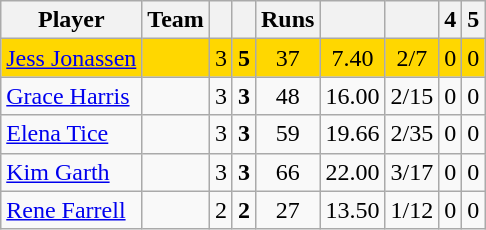<table class="wikitable sortable" style="text-align:center">
<tr>
<th>Player</th>
<th>Team</th>
<th></th>
<th></th>
<th>Runs</th>
<th></th>
<th></th>
<th>4</th>
<th>5</th>
</tr>
<tr style="background:gold">
<td align=left><a href='#'>Jess Jonassen</a></td>
<td></td>
<td>3</td>
<td><strong>5</strong></td>
<td>37</td>
<td>7.40</td>
<td>2/7</td>
<td>0</td>
<td>0</td>
</tr>
<tr>
<td align=left><a href='#'>Grace Harris</a></td>
<td></td>
<td>3</td>
<td><strong>3</strong></td>
<td>48</td>
<td>16.00</td>
<td>2/15</td>
<td>0</td>
<td>0</td>
</tr>
<tr>
<td align=left><a href='#'>Elena Tice</a></td>
<td></td>
<td>3</td>
<td><strong>3</strong></td>
<td>59</td>
<td>19.66</td>
<td>2/35</td>
<td>0</td>
<td>0</td>
</tr>
<tr>
<td align=left><a href='#'>Kim Garth</a></td>
<td></td>
<td>3</td>
<td><strong>3</strong></td>
<td>66</td>
<td>22.00</td>
<td>3/17</td>
<td>0</td>
<td>0</td>
</tr>
<tr>
<td align=left><a href='#'>Rene Farrell</a></td>
<td></td>
<td>2</td>
<td><strong>2</strong></td>
<td>27</td>
<td>13.50</td>
<td>1/12</td>
<td>0</td>
<td>0</td>
</tr>
</table>
